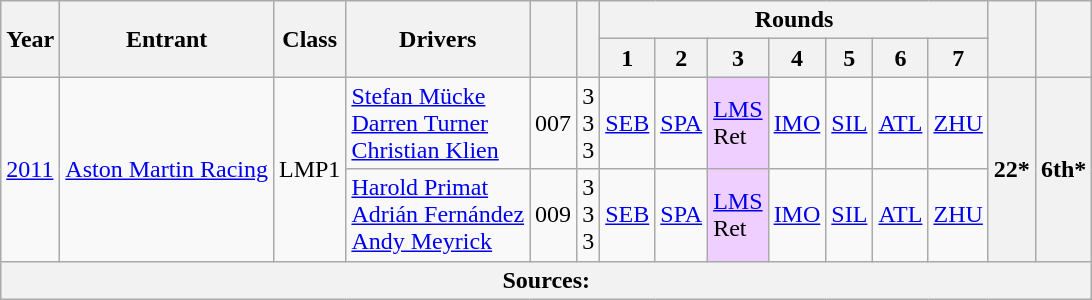<table class="wikitable">
<tr>
<th rowspan="2">Year</th>
<th rowspan="2">Entrant</th>
<th rowspan="2">Class</th>
<th rowspan="2">Drivers</th>
<th rowspan="2"></th>
<th rowspan="2"></th>
<th colspan="7">Rounds</th>
<th rowspan="2"></th>
<th rowspan="2"></th>
</tr>
<tr>
<th>1</th>
<th>2</th>
<th>3</th>
<th>4</th>
<th>5</th>
<th>6</th>
<th>7</th>
</tr>
<tr>
<td rowspan="2"><a href='#'>2011</a></td>
<td rowspan="2"> <a href='#'>Aston Martin Racing</a></td>
<td rowspan="2">LMP1</td>
<td> <a href='#'>Stefan Mücke</a><br> <a href='#'>Darren Turner</a><br> <a href='#'>Christian Klien</a></td>
<td>007</td>
<td>3<br>3<br>3</td>
<td><a href='#'>SEB</a><br></td>
<td><a href='#'>SPA</a><br></td>
<td style="background:#EFCFFF;"><a href='#'>LMS</a><br>Ret</td>
<td><a href='#'>IMO</a><br></td>
<td><a href='#'>SIL</a><br></td>
<td><a href='#'>ATL</a><br></td>
<td><a href='#'>ZHU</a><br></td>
<th rowspan="2">22*</th>
<th rowspan="2">6th*</th>
</tr>
<tr>
<td> <a href='#'>Harold Primat</a><br> <a href='#'>Adrián Fernández</a><br> <a href='#'>Andy Meyrick</a></td>
<td>009</td>
<td>3<br>3<br>3</td>
<td><a href='#'>SEB</a><br></td>
<td><a href='#'>SPA</a><br></td>
<td style="background:#EFCFFF;"><a href='#'>LMS</a><br>Ret</td>
<td><a href='#'>IMO</a><br></td>
<td><a href='#'>SIL</a><br></td>
<td><a href='#'>ATL</a><br></td>
<td><a href='#'>ZHU</a><br></td>
</tr>
<tr>
<th colspan="15">Sources:</th>
</tr>
</table>
